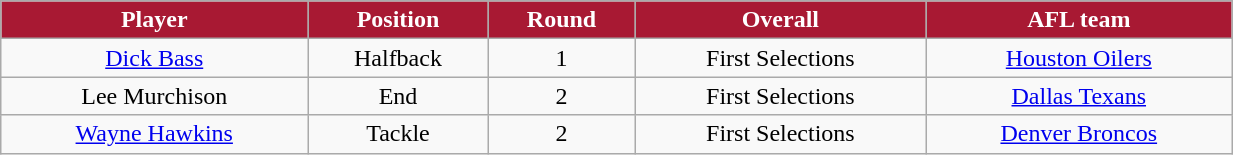<table class="wikitable" width="65%">
<tr align="center"  style="background:#A81933;color:#FFFFFF;">
<td><strong>Player</strong></td>
<td><strong>Position</strong></td>
<td><strong>Round</strong></td>
<td><strong>Overall</strong></td>
<td><strong>AFL team</strong></td>
</tr>
<tr align="center" bgcolor="">
<td><a href='#'>Dick Bass</a></td>
<td>Halfback</td>
<td>1</td>
<td>First Selections</td>
<td><a href='#'>Houston Oilers</a></td>
</tr>
<tr align="center" bgcolor="">
<td>Lee Murchison</td>
<td>End</td>
<td>2</td>
<td>First Selections</td>
<td><a href='#'>Dallas Texans</a></td>
</tr>
<tr align="center" bgcolor="">
<td><a href='#'>Wayne Hawkins</a></td>
<td>Tackle</td>
<td>2</td>
<td>First Selections</td>
<td><a href='#'>Denver Broncos</a></td>
</tr>
</table>
